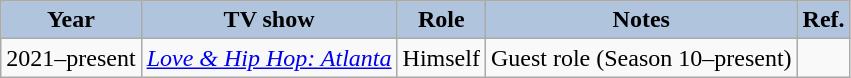<table class="wikitable">
<tr>
<th style="background:#B0C4DE;">Year</th>
<th style="background:#B0C4DE;">TV show</th>
<th style="background:#B0C4DE;">Role</th>
<th style="background:#B0C4DE;">Notes</th>
<th style="background:#B0C4DE;">Ref.</th>
</tr>
<tr>
<td>2021–present</td>
<td><em><a href='#'>Love & Hip Hop: Atlanta</a></em></td>
<td>Himself</td>
<td>Guest role (Season 10–present)</td>
<td></td>
</tr>
</table>
